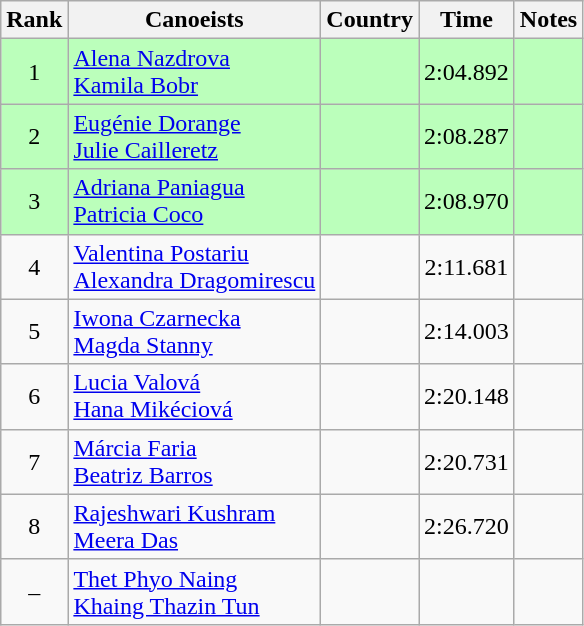<table class="wikitable" style="text-align:center">
<tr>
<th>Rank</th>
<th>Canoeists</th>
<th>Country</th>
<th>Time</th>
<th>Notes</th>
</tr>
<tr bgcolor=bbffbb>
<td>1</td>
<td align="left"><a href='#'>Alena Nazdrova</a><br><a href='#'>Kamila Bobr</a></td>
<td align="left"></td>
<td>2:04.892</td>
<td></td>
</tr>
<tr bgcolor=bbffbb>
<td>2</td>
<td align="left"><a href='#'>Eugénie Dorange</a><br><a href='#'>Julie Cailleretz</a></td>
<td align="left"></td>
<td>2:08.287</td>
<td></td>
</tr>
<tr bgcolor=bbffbb>
<td>3</td>
<td align="left"><a href='#'>Adriana Paniagua</a><br><a href='#'>Patricia Coco</a></td>
<td align="left"></td>
<td>2:08.970</td>
<td></td>
</tr>
<tr>
<td>4</td>
<td align="left"><a href='#'>Valentina Postariu</a><br><a href='#'>Alexandra Dragomirescu</a></td>
<td align="left"></td>
<td>2:11.681</td>
<td></td>
</tr>
<tr>
<td>5</td>
<td align="left"><a href='#'>Iwona Czarnecka</a><br><a href='#'>Magda Stanny</a></td>
<td align="left"></td>
<td>2:14.003</td>
<td></td>
</tr>
<tr>
<td>6</td>
<td align="left"><a href='#'>Lucia Valová</a><br><a href='#'>Hana Mikéciová</a></td>
<td align="left"></td>
<td>2:20.148</td>
<td></td>
</tr>
<tr>
<td>7</td>
<td align="left"><a href='#'>Márcia Faria</a><br><a href='#'>Beatriz Barros</a></td>
<td align="left"></td>
<td>2:20.731</td>
<td></td>
</tr>
<tr>
<td>8</td>
<td align="left"><a href='#'>Rajeshwari Kushram</a><br><a href='#'>Meera Das</a></td>
<td align="left"></td>
<td>2:26.720</td>
<td></td>
</tr>
<tr>
<td>–</td>
<td align="left"><a href='#'>Thet Phyo Naing</a><br><a href='#'>Khaing Thazin Tun</a></td>
<td align="left"></td>
<td></td>
<td></td>
</tr>
</table>
